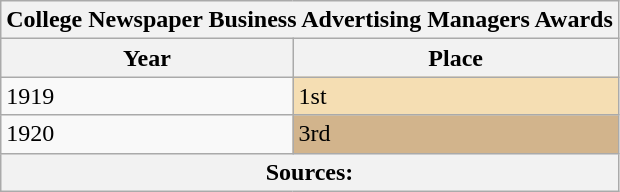<table class="wikitable">
<tr>
<th colspan="2">College Newspaper Business Advertising Managers Awards</th>
</tr>
<tr>
<th>Year</th>
<th>Place</th>
</tr>
<tr>
<td>1919</td>
<td style="background:wheat;">1st</td>
</tr>
<tr>
<td>1920</td>
<td style="background:tan;">3rd</td>
</tr>
<tr>
<th colspan="2">Sources:</th>
</tr>
</table>
